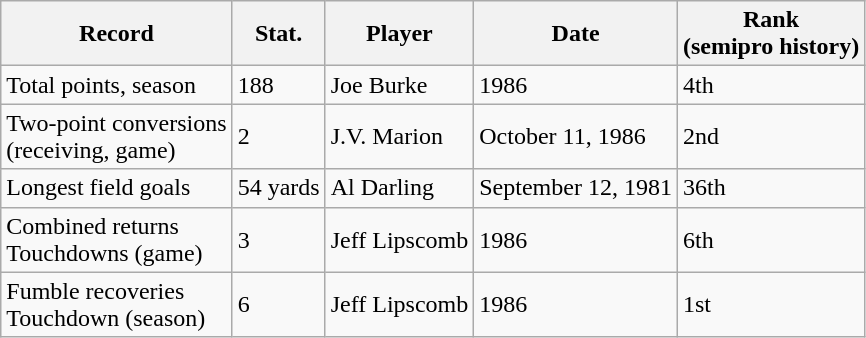<table class=wikitable>
<tr>
<th>Record</th>
<th>Stat.</th>
<th>Player</th>
<th>Date</th>
<th>Rank<br>(semipro history)</th>
</tr>
<tr>
<td>Total points, season</td>
<td>188</td>
<td>Joe Burke</td>
<td>1986</td>
<td>4th </td>
</tr>
<tr>
<td>Two-point conversions<br>(receiving, game)</td>
<td>2</td>
<td>J.V. Marion</td>
<td>October 11, 1986</td>
<td>2nd </td>
</tr>
<tr>
<td>Longest field goals</td>
<td>54 yards</td>
<td>Al Darling</td>
<td>September 12, 1981</td>
<td>36th </td>
</tr>
<tr>
<td>Combined returns<br>Touchdowns (game)</td>
<td>3</td>
<td>Jeff Lipscomb</td>
<td>1986</td>
<td>6th </td>
</tr>
<tr>
<td>Fumble recoveries<br>Touchdown (season)</td>
<td>6</td>
<td>Jeff Lipscomb</td>
<td>1986</td>
<td>1st </td>
</tr>
</table>
